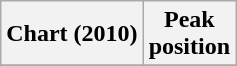<table class="wikitable" border="1">
<tr>
<th>Chart (2010)</th>
<th>Peak<br>position</th>
</tr>
<tr>
</tr>
</table>
